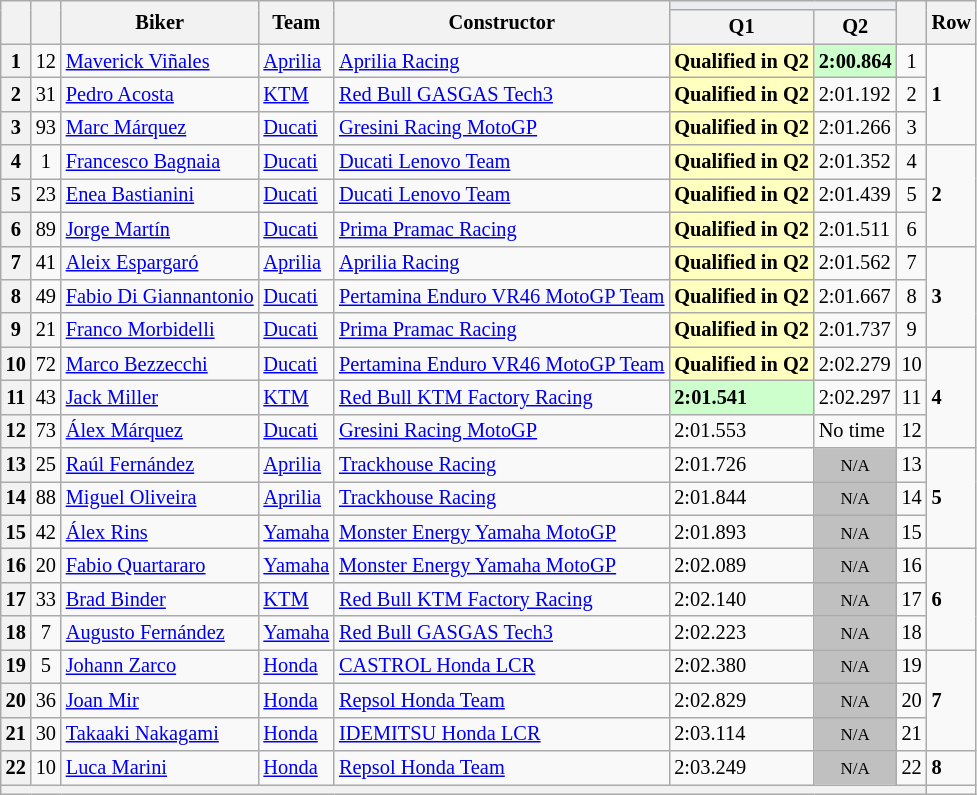<table class="wikitable sortable" style="font-size: 85%;">
<tr>
<th rowspan="2"></th>
<th rowspan="2"></th>
<th rowspan="2">Biker</th>
<th rowspan="2">Team</th>
<th rowspan="2">Constructor</th>
<th colspan="2" style="background:#eaecf0; text-align:center;"></th>
<th rowspan="2"></th>
<th rowspan="2">Row</th>
</tr>
<tr>
<th scope="col">Q1</th>
<th scope="col">Q2</th>
</tr>
<tr>
<th scope="row">1</th>
<td align="center">12</td>
<td> <a href='#'>Maverick Viñales</a></td>
<td><a href='#'>Aprilia</a></td>
<td><a href='#'>Aprilia Racing</a></td>
<td style="background:#ffffbf;"><strong>Qualified in Q2</strong></td>
<td style="background:#ccffcc;"><strong>2:00.864</strong></td>
<td align="center">1</td>
<td rowspan="3"><strong>1</strong></td>
</tr>
<tr>
<th scope="row">2</th>
<td align="center">31</td>
<td> <a href='#'>Pedro Acosta</a></td>
<td><a href='#'>KTM</a></td>
<td><a href='#'>Red Bull GASGAS Tech3</a></td>
<td style="background:#ffffbf;"><strong>Qualified in Q2</strong></td>
<td>2:01.192</td>
<td align="center">2</td>
</tr>
<tr>
<th scope="row">3</th>
<td align="center">93</td>
<td> <a href='#'>Marc Márquez</a></td>
<td><a href='#'>Ducati</a></td>
<td><a href='#'>Gresini Racing MotoGP</a></td>
<td style="background:#ffffbf;"><strong>Qualified in Q2</strong></td>
<td>2:01.266</td>
<td align="center">3</td>
</tr>
<tr>
<th scope="row">4</th>
<td align="center">1</td>
<td> <a href='#'>Francesco Bagnaia</a></td>
<td><a href='#'>Ducati</a></td>
<td><a href='#'>Ducati Lenovo Team</a></td>
<td style="background:#ffffbf;"><strong>Qualified in Q2</strong></td>
<td>2:01.352</td>
<td align="center">4</td>
<td rowspan="3"><strong>2</strong></td>
</tr>
<tr>
<th scope="row">5</th>
<td align="center">23</td>
<td> <a href='#'>Enea Bastianini</a></td>
<td><a href='#'>Ducati</a></td>
<td><a href='#'>Ducati Lenovo Team</a></td>
<td style="background:#ffffbf;"><strong>Qualified in Q2</strong></td>
<td>2:01.439</td>
<td align="center">5</td>
</tr>
<tr>
<th scope="row">6</th>
<td align="center">89</td>
<td> <a href='#'>Jorge Martín</a></td>
<td><a href='#'>Ducati</a></td>
<td><a href='#'>Prima Pramac Racing</a></td>
<td style="background:#ffffbf;"><strong>Qualified in Q2</strong></td>
<td>2:01.511</td>
<td align="center">6</td>
</tr>
<tr>
<th scope="row">7</th>
<td align="center">41</td>
<td> <a href='#'>Aleix Espargaró</a></td>
<td><a href='#'>Aprilia</a></td>
<td><a href='#'>Aprilia Racing</a></td>
<td style="background:#ffffbf;"><strong>Qualified in Q2</strong></td>
<td>2:01.562</td>
<td align="center">7</td>
<td rowspan="3"><strong>3</strong></td>
</tr>
<tr>
<th scope="row">8</th>
<td align="center">49</td>
<td> <a href='#'>Fabio Di Giannantonio</a></td>
<td><a href='#'>Ducati</a></td>
<td><a href='#'>Pertamina Enduro VR46 MotoGP Team</a></td>
<td style="background:#ffffbf;"><strong>Qualified in Q2</strong></td>
<td>2:01.667</td>
<td align="center">8</td>
</tr>
<tr>
<th scope="row">9</th>
<td align="center">21</td>
<td> <a href='#'>Franco Morbidelli</a></td>
<td><a href='#'>Ducati</a></td>
<td><a href='#'>Prima Pramac Racing</a></td>
<td style="background:#ffffbf;"><strong>Qualified in Q2</strong></td>
<td>2:01.737</td>
<td align="center">9</td>
</tr>
<tr>
<th scope="row">10</th>
<td align="center">72</td>
<td> <a href='#'>Marco Bezzecchi</a></td>
<td><a href='#'>Ducati</a></td>
<td><a href='#'>Pertamina Enduro VR46 MotoGP Team</a></td>
<td style="background:#ffffbf;"><strong>Qualified in Q2</strong></td>
<td>2:02.279</td>
<td align="center">10</td>
<td rowspan="3"><strong>4</strong></td>
</tr>
<tr>
<th scope="row">11</th>
<td align="center">43</td>
<td> <a href='#'>Jack Miller</a></td>
<td><a href='#'>KTM</a></td>
<td><a href='#'>Red Bull KTM Factory Racing</a></td>
<td style="background:#ccffcc;"><strong>2:01.541</strong></td>
<td>2:02.297</td>
<td align="center">11</td>
</tr>
<tr>
<th scope="row">12</th>
<td align="center">73</td>
<td> <a href='#'>Álex Márquez</a></td>
<td><a href='#'>Ducati</a></td>
<td><a href='#'>Gresini Racing MotoGP</a></td>
<td>2:01.553</td>
<td>No time</td>
<td align="center">12</td>
</tr>
<tr>
<th scope="row">13</th>
<td align="center">25</td>
<td> <a href='#'>Raúl Fernández</a></td>
<td><a href='#'>Aprilia</a></td>
<td><a href='#'>Trackhouse Racing</a></td>
<td>2:01.726</td>
<td style="background: silver" align="center" data-sort-value="22"><small>N/A</small></td>
<td align="center">13</td>
<td rowspan="3"><strong>5</strong></td>
</tr>
<tr>
<th scope="row">14</th>
<td align="center">88</td>
<td> <a href='#'>Miguel Oliveira</a></td>
<td><a href='#'>Aprilia</a></td>
<td><a href='#'>Trackhouse Racing</a></td>
<td>2:01.844</td>
<td style="background: silver" align="center" data-sort-value="22"><small>N/A</small></td>
<td align="center">14</td>
</tr>
<tr>
<th scope="row">15</th>
<td align="center">42</td>
<td> <a href='#'>Álex Rins</a></td>
<td><a href='#'>Yamaha</a></td>
<td><a href='#'>Monster Energy Yamaha MotoGP</a></td>
<td>2:01.893</td>
<td style="background: silver" align="center" data-sort-value="22"><small>N/A</small></td>
<td align="center">15</td>
</tr>
<tr>
<th scope="row">16</th>
<td align="center">20</td>
<td> <a href='#'>Fabio Quartararo</a></td>
<td><a href='#'>Yamaha</a></td>
<td><a href='#'>Monster Energy Yamaha MotoGP</a></td>
<td>2:02.089</td>
<td style="background: silver" align="center" data-sort-value="22"><small>N/A</small></td>
<td align="center">16</td>
<td rowspan="3"><strong>6</strong></td>
</tr>
<tr>
<th scope="row">17</th>
<td align="center">33</td>
<td> <a href='#'>Brad Binder</a></td>
<td><a href='#'>KTM</a></td>
<td><a href='#'>Red Bull KTM Factory Racing</a></td>
<td>2:02.140</td>
<td style="background: silver" align="center" data-sort-value="22"><small>N/A</small></td>
<td align="center">17</td>
</tr>
<tr>
<th scope="row">18</th>
<td align="center">7</td>
<td> <a href='#'>Augusto Fernández</a></td>
<td><a href='#'>Yamaha</a></td>
<td><a href='#'>Red Bull GASGAS Tech3</a></td>
<td>2:02.223</td>
<td style="background: silver" align="center" data-sort-value="22"><small>N/A</small></td>
<td align="center">18</td>
</tr>
<tr>
<th scope="row">19</th>
<td align="center">5</td>
<td> <a href='#'>Johann Zarco</a></td>
<td><a href='#'>Honda</a></td>
<td><a href='#'>CASTROL Honda LCR</a></td>
<td>2:02.380</td>
<td style="background: silver" align="center" data-sort-value="22"><small>N/A</small></td>
<td align="center">19</td>
<td rowspan="3"><strong>7</strong></td>
</tr>
<tr>
<th scope="row">20</th>
<td align="center">36</td>
<td> <a href='#'>Joan Mir</a></td>
<td><a href='#'>Honda</a></td>
<td><a href='#'>Repsol Honda Team</a></td>
<td>2:02.829</td>
<td style="background: silver" align="center" data-sort-value="22"><small>N/A</small></td>
<td align="center">20</td>
</tr>
<tr>
<th scope="row">21</th>
<td align="center">30</td>
<td> <a href='#'>Takaaki Nakagami</a></td>
<td><a href='#'>Honda</a></td>
<td><a href='#'>IDEMITSU Honda LCR</a></td>
<td>2:03.114</td>
<td style="background: silver" align="center" data-sort-value="22"><small>N/A</small></td>
<td align="center">21</td>
</tr>
<tr>
<th scope="row">22</th>
<td align="center">10</td>
<td> <a href='#'>Luca Marini</a></td>
<td><a href='#'>Honda</a></td>
<td><a href='#'>Repsol Honda Team</a></td>
<td>2:03.249</td>
<td style="background: silver" align="center" data-sort-value="22"><small>N/A</small></td>
<td align="center">22</td>
<td rowspan="1"><strong>8</strong></td>
</tr>
<tr>
<th colspan="8"></th>
</tr>
</table>
